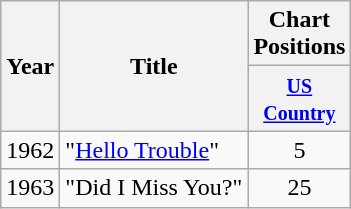<table class="wikitable">
<tr>
<th rowspan="2">Year</th>
<th rowspan="2">Title</th>
<th colspan="1">Chart Positions</th>
</tr>
<tr>
<th width="50"><small><a href='#'>US Country</a></small></th>
</tr>
<tr>
<td>1962</td>
<td>"<a href='#'>Hello Trouble</a>"</td>
<td align="center">5</td>
</tr>
<tr>
<td>1963</td>
<td>"Did I Miss You?"</td>
<td align="center">25</td>
</tr>
</table>
